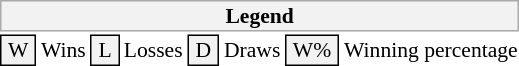<table class="toccolours" style="font-size: 90%; white-space: nowrap;">
<tr>
<th colspan="14" style="background-color: #F2F2F2; border: 1px solid #AAAAAA; width=50%;">Legend</th>
</tr>
<tr>
<td style="background-color: #F2F2F2; border: 1px solid black"> W </td>
<td>Wins</td>
<td style="background-color: #F2F2F2; border: 1px solid black"> L </td>
<td>Losses</td>
<td style="background-color: #F2F2F2; border: 1px solid black;"> D </td>
<td>Draws</td>
<td style="background-color: #F2F2F2; border: 1px solid black;"> W% </td>
<td>Winning percentage</td>
</tr>
<tr>
</tr>
</table>
